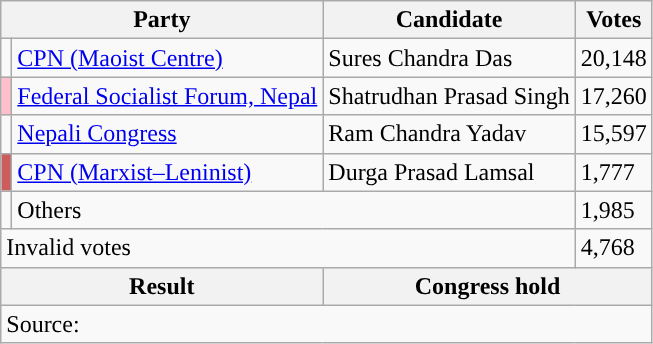<table class="wikitable">
<tr>
<th colspan="2">Party</th>
<th>Candidate</th>
<th>Votes</th>
</tr>
<tr>
<td style="background-color:"></td>
<td><a href='#'>CPN (Maoist Centre)</a></td>
<td>Sures Chandra Das</td>
<td>20,148</td>
</tr>
<tr>
<td style="background-color:pink"></td>
<td><a href='#'>Federal Socialist Forum, Nepal</a></td>
<td>Shatrudhan Prasad Singh</td>
<td>17,260</td>
</tr>
<tr>
<td style="background-color:"></td>
<td><a href='#'>Nepali Congress</a></td>
<td>Ram Chandra Yadav</td>
<td>15,597</td>
</tr>
<tr>
<td style="background-color:indianred"></td>
<td><a href='#'>CPN (Marxist–Leninist)</a></td>
<td>Durga Prasad Lamsal</td>
<td>1,777</td>
</tr>
<tr>
<td></td>
<td colspan="2">Others</td>
<td>1,985</td>
</tr>
<tr>
<td colspan="3">Invalid votes</td>
<td>4,768</td>
</tr>
<tr>
<th colspan="2">Result</th>
<th colspan="2">Congress hold</th>
</tr>
<tr>
<td colspan="4">Source: </td>
</tr>
</table>
